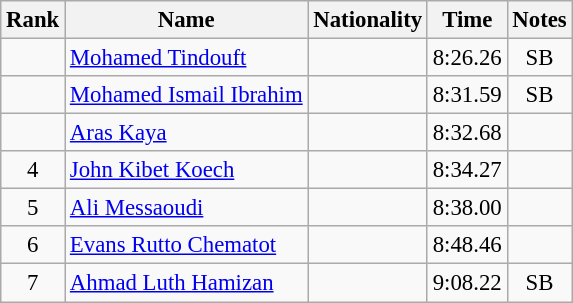<table class="wikitable sortable" style="text-align:center;font-size:95%">
<tr>
<th>Rank</th>
<th>Name</th>
<th>Nationality</th>
<th>Time</th>
<th>Notes</th>
</tr>
<tr>
<td></td>
<td align=left><a href='#'>Mohamed Tindouft</a></td>
<td align=left></td>
<td>8:26.26</td>
<td>SB</td>
</tr>
<tr>
<td></td>
<td align=left><a href='#'>Mohamed Ismail Ibrahim</a></td>
<td align=left></td>
<td>8:31.59</td>
<td>SB</td>
</tr>
<tr>
<td></td>
<td align=left><a href='#'>Aras Kaya</a></td>
<td align=left></td>
<td>8:32.68</td>
<td></td>
</tr>
<tr>
<td>4</td>
<td align=left><a href='#'>John Kibet Koech</a></td>
<td align=left></td>
<td>8:34.27</td>
<td></td>
</tr>
<tr>
<td>5</td>
<td align=left><a href='#'>Ali Messaoudi</a></td>
<td align=left></td>
<td>8:38.00</td>
<td></td>
</tr>
<tr>
<td>6</td>
<td align=left><a href='#'>Evans Rutto Chematot</a></td>
<td align=left></td>
<td>8:48.46</td>
<td></td>
</tr>
<tr>
<td>7</td>
<td align=left><a href='#'>Ahmad Luth Hamizan</a></td>
<td align=left></td>
<td>9:08.22</td>
<td>SB</td>
</tr>
</table>
